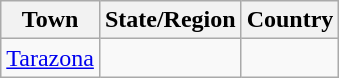<table class="wikitable sortable">
<tr>
<th>Town</th>
<th>State/Region</th>
<th>Country</th>
</tr>
<tr>
<td><a href='#'>Tarazona</a></td>
<td></td>
<td></td>
</tr>
</table>
